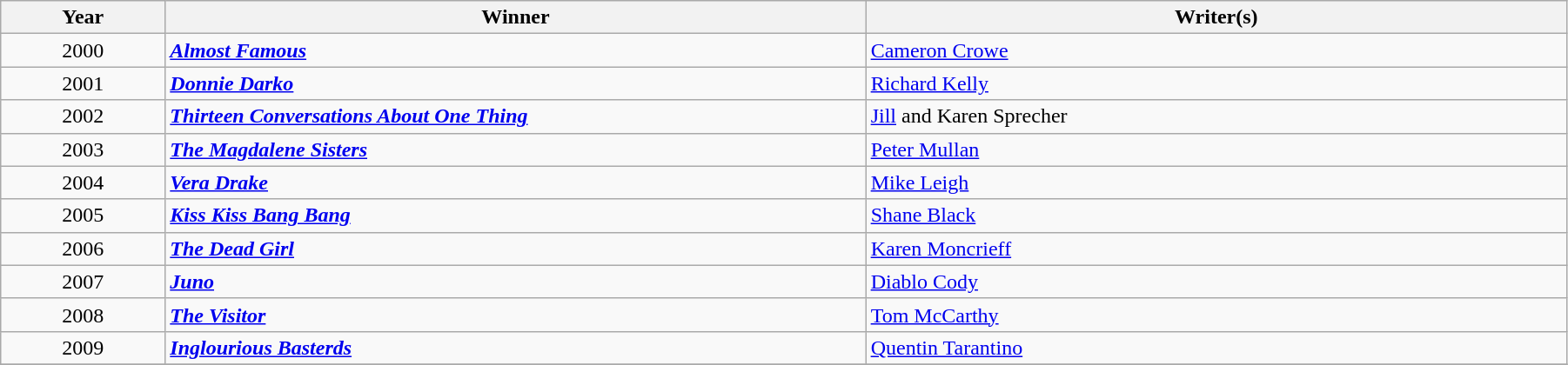<table class="wikitable" width="95%" cellpadding="5">
<tr>
<th width="100"><strong>Year</strong></th>
<th width="450"><strong>Winner</strong></th>
<th width="450"><strong>Writer(s)</strong></th>
</tr>
<tr>
<td style="text-align:center;">2000</td>
<td><strong><em><a href='#'>Almost Famous</a></em></strong></td>
<td><a href='#'>Cameron Crowe</a></td>
</tr>
<tr>
<td style="text-align:center;">2001</td>
<td><strong><em><a href='#'>Donnie Darko</a></em></strong></td>
<td><a href='#'>Richard Kelly</a></td>
</tr>
<tr>
<td style="text-align:center;">2002</td>
<td><strong><em><a href='#'>Thirteen Conversations About One Thing</a></em></strong></td>
<td><a href='#'>Jill</a> and Karen Sprecher</td>
</tr>
<tr>
<td style="text-align:center;">2003</td>
<td><strong><em><a href='#'>The Magdalene Sisters</a></em></strong></td>
<td><a href='#'>Peter Mullan</a></td>
</tr>
<tr>
<td style="text-align:center;">2004</td>
<td><strong><em><a href='#'>Vera Drake</a></em></strong></td>
<td><a href='#'>Mike Leigh</a></td>
</tr>
<tr>
<td style="text-align:center;">2005</td>
<td><strong><em><a href='#'>Kiss Kiss Bang Bang</a></em></strong></td>
<td><a href='#'>Shane Black</a></td>
</tr>
<tr>
<td style="text-align:center;">2006</td>
<td><strong><em><a href='#'>The Dead Girl</a></em></strong></td>
<td><a href='#'>Karen Moncrieff</a></td>
</tr>
<tr>
<td style="text-align:center;">2007</td>
<td><strong><em><a href='#'>Juno</a></em></strong></td>
<td><a href='#'>Diablo Cody</a></td>
</tr>
<tr>
<td style="text-align:center;">2008</td>
<td><strong><em><a href='#'>The Visitor</a></em></strong></td>
<td><a href='#'>Tom McCarthy</a></td>
</tr>
<tr>
<td style="text-align:center;">2009</td>
<td><strong><em><a href='#'>Inglourious Basterds</a></em></strong></td>
<td><a href='#'>Quentin Tarantino</a></td>
</tr>
<tr>
</tr>
</table>
